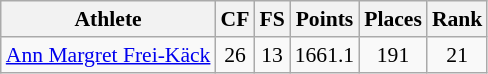<table class="wikitable" border="1" style="font-size:90%">
<tr>
<th>Athlete</th>
<th>CF</th>
<th>FS</th>
<th>Points</th>
<th>Places</th>
<th>Rank</th>
</tr>
<tr align=center>
<td align=left><a href='#'>Ann Margret Frei-Käck</a></td>
<td>26</td>
<td>13</td>
<td>1661.1</td>
<td>191</td>
<td>21</td>
</tr>
</table>
